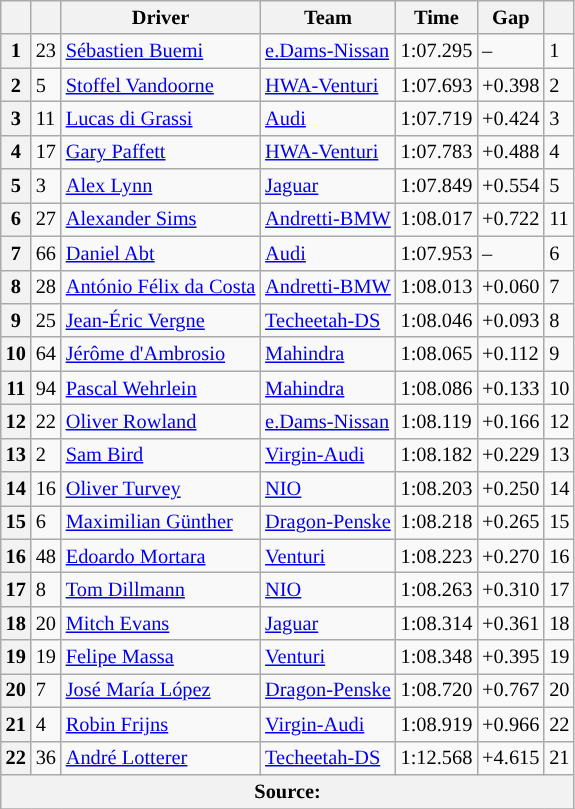<table class="wikitable" style="font-size: 85%">
<tr>
<th scope="col"></th>
<th scope="col"></th>
<th scope="col">Driver</th>
<th scope="col">Team</th>
<th scope="col">Time</th>
<th scope="col">Gap</th>
<th scope="col"></th>
</tr>
<tr>
<th scope="row">1</th>
<td>23</td>
<td> <a href='#'>Sébastien Buemi</a></td>
<td><a href='#'>e.Dams-Nissan</a></td>
<td>1:07.295</td>
<td>–</td>
<td>1</td>
</tr>
<tr>
<th scope="row">2</th>
<td>5</td>
<td> <a href='#'>Stoffel Vandoorne</a></td>
<td><a href='#'>HWA-Venturi</a></td>
<td>1:07.693</td>
<td>+0.398</td>
<td>2</td>
</tr>
<tr>
<th scope="row">3</th>
<td>11</td>
<td> <a href='#'>Lucas di Grassi</a></td>
<td><a href='#'>Audi</a></td>
<td>1:07.719</td>
<td>+0.424</td>
<td>3</td>
</tr>
<tr>
<th scope="row">4</th>
<td>17</td>
<td> <a href='#'>Gary Paffett</a></td>
<td><a href='#'>HWA-Venturi</a></td>
<td>1:07.783</td>
<td>+0.488</td>
<td>4</td>
</tr>
<tr>
<th scope="row">5</th>
<td>3</td>
<td> <a href='#'>Alex Lynn</a></td>
<td><a href='#'>Jaguar</a></td>
<td>1:07.849</td>
<td>+0.554</td>
<td>5</td>
</tr>
<tr>
<th scope="row">6</th>
<td>27</td>
<td> <a href='#'>Alexander Sims</a></td>
<td><a href='#'>Andretti-BMW</a></td>
<td>1:08.017</td>
<td>+0.722</td>
<td>11</td>
</tr>
<tr>
<th scope="row">7</th>
<td>66</td>
<td> <a href='#'>Daniel Abt</a></td>
<td><a href='#'>Audi</a></td>
<td>1:07.953</td>
<td>–</td>
<td>6</td>
</tr>
<tr>
<th scope="row">8</th>
<td>28</td>
<td> <a href='#'>António Félix da Costa</a></td>
<td><a href='#'>Andretti-BMW</a></td>
<td>1:08.013</td>
<td>+0.060</td>
<td>7</td>
</tr>
<tr>
<th scope="row">9</th>
<td>25</td>
<td> <a href='#'>Jean-Éric Vergne</a></td>
<td><a href='#'>Techeetah-DS</a></td>
<td>1:08.046</td>
<td>+0.093</td>
<td>8</td>
</tr>
<tr>
<th scope="row">10</th>
<td>64</td>
<td> <a href='#'>Jérôme d'Ambrosio</a></td>
<td><a href='#'>Mahindra</a></td>
<td>1:08.065</td>
<td>+0.112</td>
<td>9</td>
</tr>
<tr>
<th scope="row">11</th>
<td>94</td>
<td> <a href='#'>Pascal Wehrlein</a></td>
<td><a href='#'>Mahindra</a></td>
<td>1:08.086</td>
<td>+0.133</td>
<td>10</td>
</tr>
<tr>
<th scope="row">12</th>
<td>22</td>
<td> <a href='#'>Oliver Rowland</a></td>
<td><a href='#'>e.Dams-Nissan</a></td>
<td>1:08.119</td>
<td>+0.166</td>
<td>12</td>
</tr>
<tr>
<th scope="row">13</th>
<td>2</td>
<td> <a href='#'>Sam Bird</a></td>
<td><a href='#'>Virgin-Audi</a></td>
<td>1:08.182</td>
<td>+0.229</td>
<td>13</td>
</tr>
<tr>
<th scope="row">14</th>
<td>16</td>
<td> <a href='#'>Oliver Turvey</a></td>
<td><a href='#'>NIO</a></td>
<td>1:08.203</td>
<td>+0.250</td>
<td>14</td>
</tr>
<tr>
<th scope="row">15</th>
<td>6</td>
<td> <a href='#'>Maximilian Günther</a></td>
<td><a href='#'>Dragon-Penske</a></td>
<td>1:08.218</td>
<td>+0.265</td>
<td>15</td>
</tr>
<tr>
<th scope="row">16</th>
<td>48</td>
<td> <a href='#'>Edoardo Mortara</a></td>
<td><a href='#'>Venturi</a></td>
<td>1:08.223</td>
<td>+0.270</td>
<td>16</td>
</tr>
<tr>
<th scope="row">17</th>
<td>8</td>
<td> <a href='#'>Tom Dillmann</a></td>
<td><a href='#'>NIO</a></td>
<td>1:08.263</td>
<td>+0.310</td>
<td>17</td>
</tr>
<tr>
<th scope="row">18</th>
<td>20</td>
<td> <a href='#'>Mitch Evans</a></td>
<td><a href='#'>Jaguar</a></td>
<td>1:08.314</td>
<td>+0.361</td>
<td>18</td>
</tr>
<tr>
<th scope="row">19</th>
<td>19</td>
<td> <a href='#'>Felipe Massa</a></td>
<td><a href='#'>Venturi</a></td>
<td>1:08.348</td>
<td>+0.395</td>
<td>19</td>
</tr>
<tr>
<th scope="row">20</th>
<td>7</td>
<td> <a href='#'>José María López</a></td>
<td><a href='#'>Dragon-Penske</a></td>
<td>1:08.720</td>
<td>+0.767</td>
<td>20</td>
</tr>
<tr>
<th scope="row">21</th>
<td>4</td>
<td> <a href='#'>Robin Frijns</a></td>
<td><a href='#'>Virgin-Audi</a></td>
<td>1:08.919</td>
<td>+0.966</td>
<td>22</td>
</tr>
<tr>
<th scope="row">22</th>
<td>36</td>
<td> <a href='#'>André Lotterer</a></td>
<td><a href='#'>Techeetah-DS</a></td>
<td>1:12.568</td>
<td>+4.615</td>
<td>21</td>
</tr>
<tr>
<th colspan="7">Source:</th>
</tr>
<tr>
</tr>
</table>
